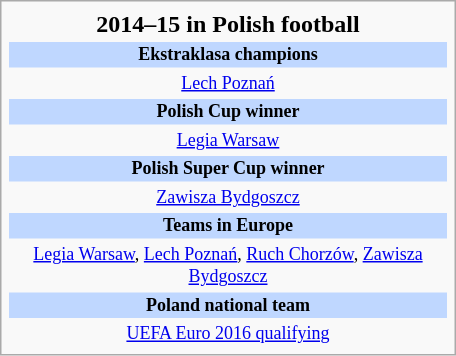<table class="infobox football" style="width: 19em; text-align: center;">
<tr>
<th colspan=3 style="font-size: 16px;">2014–15 in Polish football</th>
</tr>
<tr>
<td colspan=3 style="font-size: 12px; background: #BFD7FF;"><strong>Ekstraklasa champions</strong></td>
</tr>
<tr>
<td colspan=3 style="font-size: 12px;"><a href='#'>Lech Poznań</a></td>
</tr>
<tr>
<td colspan=3 style="font-size: 12px; background: #BFD7FF;"><strong>Polish Cup winner</strong></td>
</tr>
<tr>
<td colspan=3 style="font-size: 12px;"><a href='#'>Legia Warsaw</a></td>
</tr>
<tr>
<td colspan=3 style="font-size: 12px; background: #BFD7FF;"><strong>Polish Super Cup winner</strong></td>
</tr>
<tr>
<td colspan=3 style="font-size: 12px;"><a href='#'>Zawisza Bydgoszcz</a></td>
</tr>
<tr>
<td colspan=3 style="font-size: 12px; background: #BFD7FF;"><strong>Teams in Europe</strong></td>
</tr>
<tr>
<td colspan=3 style="font-size: 12px;"><a href='#'>Legia Warsaw</a>, <a href='#'>Lech Poznań</a>, <a href='#'>Ruch Chorzów</a>, <a href='#'>Zawisza Bydgoszcz</a></td>
</tr>
<tr>
<td colspan=3 style="font-size: 12px; background: #BFD7FF;"><strong>Poland national team</strong></td>
</tr>
<tr>
<td colspan=3 style="font-size: 12px;"><a href='#'>UEFA Euro 2016 qualifying</a></td>
</tr>
</table>
